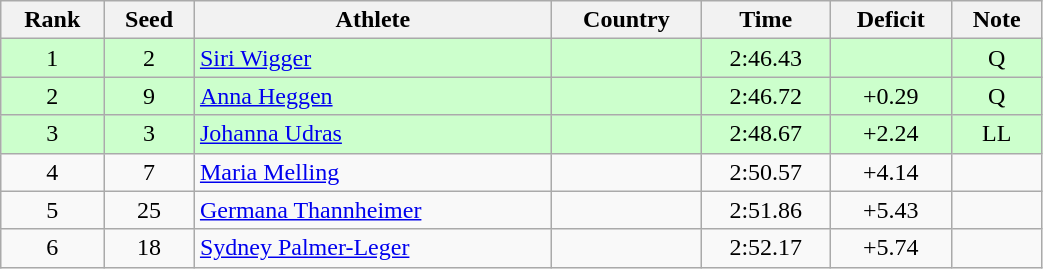<table class="wikitable sortable" style="text-align:center" width=55%>
<tr>
<th>Rank</th>
<th>Seed</th>
<th>Athlete</th>
<th>Country</th>
<th>Time</th>
<th>Deficit</th>
<th>Note</th>
</tr>
<tr bgcolor=ccffcc>
<td>1</td>
<td>2</td>
<td align=left><a href='#'>Siri Wigger</a></td>
<td align=left></td>
<td>2:46.43</td>
<td></td>
<td>Q</td>
</tr>
<tr bgcolor=ccffcc>
<td>2</td>
<td>9</td>
<td align=left><a href='#'>Anna Heggen</a></td>
<td align=left></td>
<td>2:46.72</td>
<td>+0.29</td>
<td>Q</td>
</tr>
<tr bgcolor=ccffcc>
<td>3</td>
<td>3</td>
<td align=left><a href='#'>Johanna Udras</a></td>
<td align=left></td>
<td>2:48.67</td>
<td>+2.24</td>
<td>LL</td>
</tr>
<tr>
<td>4</td>
<td>7</td>
<td align=left><a href='#'>Maria Melling</a></td>
<td align=left></td>
<td>2:50.57</td>
<td>+4.14</td>
<td></td>
</tr>
<tr>
<td>5</td>
<td>25</td>
<td align=left><a href='#'>Germana Thannheimer</a></td>
<td align=left></td>
<td>2:51.86</td>
<td>+5.43</td>
<td></td>
</tr>
<tr>
<td>6</td>
<td>18</td>
<td align=left><a href='#'>Sydney Palmer-Leger</a></td>
<td align=left></td>
<td>2:52.17</td>
<td>+5.74</td>
<td></td>
</tr>
</table>
